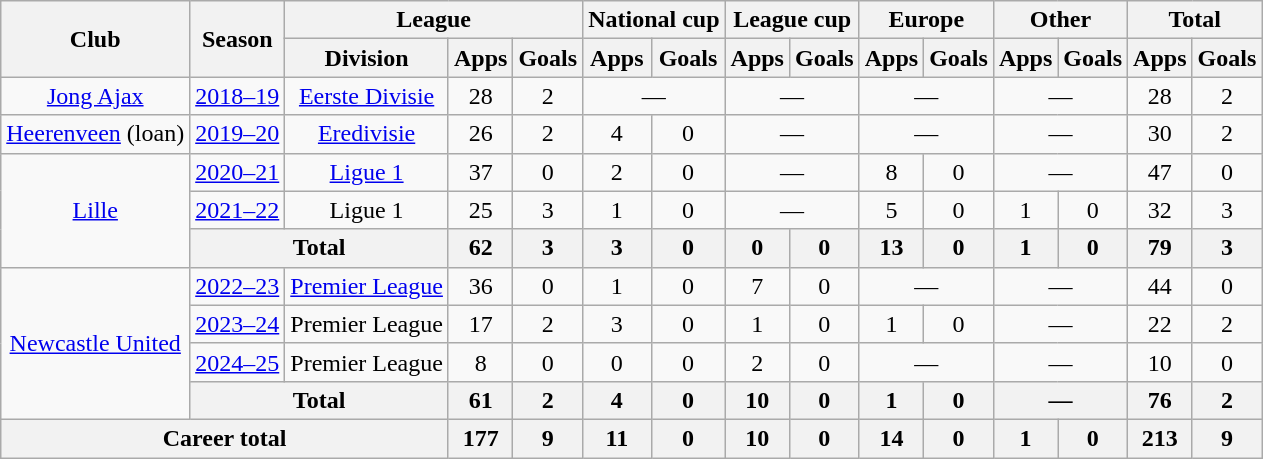<table class="wikitable" style="text-align: center;">
<tr>
<th rowspan="2">Club</th>
<th rowspan="2">Season</th>
<th colspan="3">League</th>
<th colspan="2">National cup</th>
<th colspan="2">League cup</th>
<th colspan="2">Europe</th>
<th colspan="2">Other</th>
<th colspan="2">Total</th>
</tr>
<tr>
<th>Division</th>
<th>Apps</th>
<th>Goals</th>
<th>Apps</th>
<th>Goals</th>
<th>Apps</th>
<th>Goals</th>
<th>Apps</th>
<th>Goals</th>
<th>Apps</th>
<th>Goals</th>
<th>Apps</th>
<th>Goals</th>
</tr>
<tr>
<td><a href='#'>Jong Ajax</a></td>
<td><a href='#'>2018–19</a></td>
<td><a href='#'>Eerste Divisie</a></td>
<td>28</td>
<td>2</td>
<td colspan="2">—</td>
<td colspan="2">—</td>
<td colspan="2">—</td>
<td colspan="2">—</td>
<td>28</td>
<td>2</td>
</tr>
<tr>
<td><a href='#'>Heerenveen</a> (loan)</td>
<td><a href='#'>2019–20</a></td>
<td><a href='#'>Eredivisie</a></td>
<td>26</td>
<td>2</td>
<td>4</td>
<td>0</td>
<td colspan="2">—</td>
<td colspan="2">—</td>
<td colspan="2">—</td>
<td>30</td>
<td>2</td>
</tr>
<tr>
<td rowspan="3"><a href='#'>Lille</a></td>
<td><a href='#'>2020–21</a></td>
<td><a href='#'>Ligue 1</a></td>
<td>37</td>
<td>0</td>
<td>2</td>
<td>0</td>
<td colspan="2">—</td>
<td>8</td>
<td>0</td>
<td colspan="2">—</td>
<td>47</td>
<td>0</td>
</tr>
<tr>
<td><a href='#'>2021–22</a></td>
<td>Ligue 1</td>
<td>25</td>
<td>3</td>
<td>1</td>
<td>0</td>
<td colspan="2">—</td>
<td>5</td>
<td>0</td>
<td>1</td>
<td>0</td>
<td>32</td>
<td>3</td>
</tr>
<tr>
<th colspan="2">Total</th>
<th>62</th>
<th>3</th>
<th>3</th>
<th>0</th>
<th>0</th>
<th>0</th>
<th>13</th>
<th>0</th>
<th>1</th>
<th>0</th>
<th>79</th>
<th>3</th>
</tr>
<tr>
<td rowspan="4"><a href='#'>Newcastle United</a></td>
<td><a href='#'>2022–23</a></td>
<td><a href='#'>Premier League</a></td>
<td>36</td>
<td>0</td>
<td>1</td>
<td>0</td>
<td>7</td>
<td>0</td>
<td colspan="2">—</td>
<td colspan="2">—</td>
<td>44</td>
<td>0</td>
</tr>
<tr>
<td><a href='#'>2023–24</a></td>
<td>Premier League</td>
<td>17</td>
<td>2</td>
<td>3</td>
<td>0</td>
<td>1</td>
<td>0</td>
<td>1</td>
<td>0</td>
<td colspan="2">—</td>
<td>22</td>
<td>2</td>
</tr>
<tr>
<td><a href='#'>2024–25</a></td>
<td>Premier League</td>
<td>8</td>
<td>0</td>
<td>0</td>
<td>0</td>
<td>2</td>
<td>0</td>
<td colspan="2">—</td>
<td colspan="2">—</td>
<td>10</td>
<td>0</td>
</tr>
<tr>
<th colspan="2">Total</th>
<th>61</th>
<th>2</th>
<th>4</th>
<th>0</th>
<th>10</th>
<th>0</th>
<th>1</th>
<th>0</th>
<th colspan="2">—</th>
<th>76</th>
<th>2</th>
</tr>
<tr>
<th colspan="3">Career total</th>
<th>177</th>
<th>9</th>
<th>11</th>
<th>0</th>
<th>10</th>
<th>0</th>
<th>14</th>
<th>0</th>
<th>1</th>
<th>0</th>
<th>213</th>
<th>9</th>
</tr>
</table>
